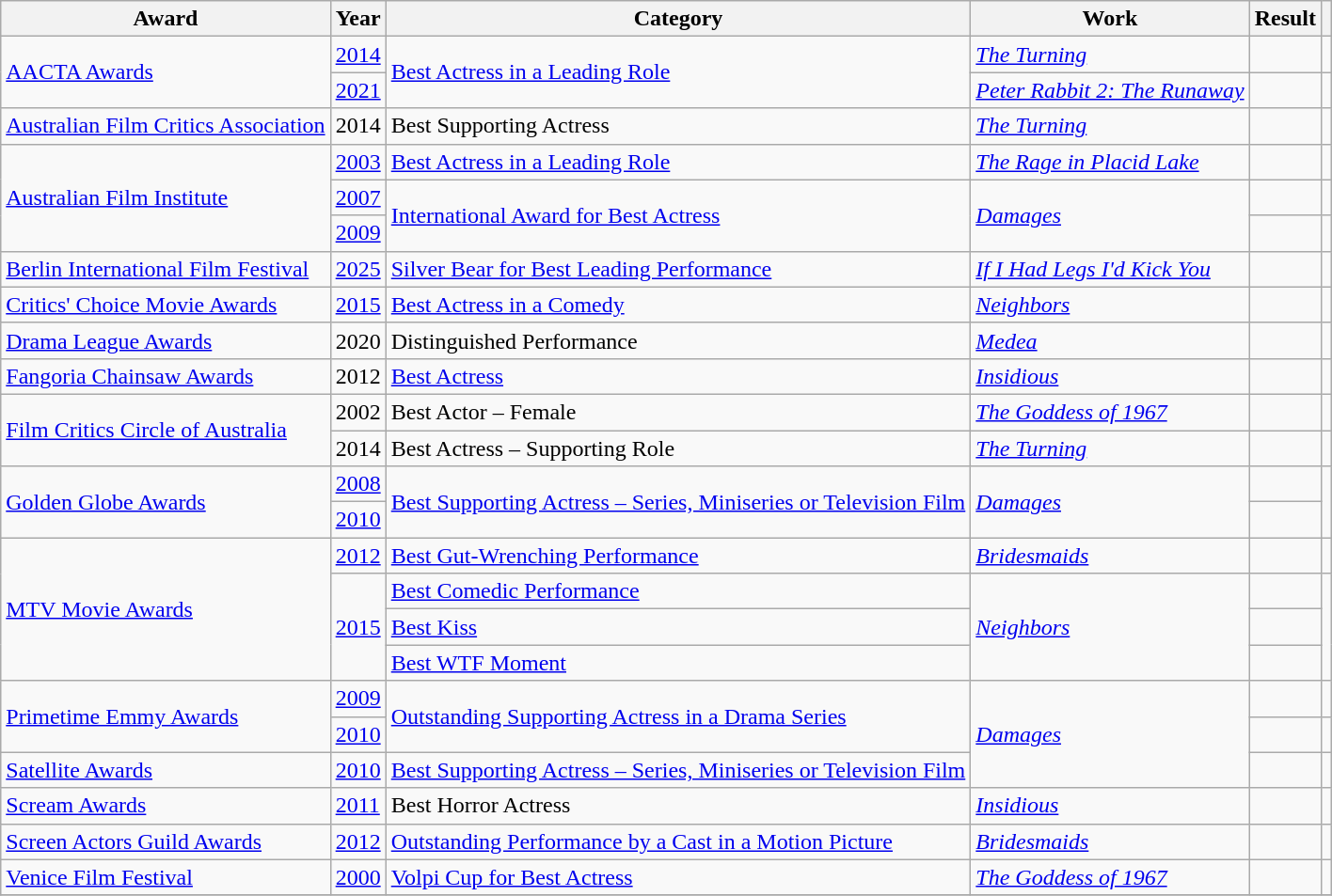<table class="wikitable sortable">
<tr>
<th>Award</th>
<th>Year</th>
<th>Category</th>
<th>Work</th>
<th>Result</th>
<th class="unsortable"></th>
</tr>
<tr>
<td rowspan="2"><a href='#'>AACTA Awards</a></td>
<td><a href='#'>2014</a></td>
<td rowspan="2"><a href='#'>Best Actress in a Leading Role</a></td>
<td><em><a href='#'>The Turning</a></em></td>
<td></td>
<td style="text-align:center;"></td>
</tr>
<tr>
<td><a href='#'>2021</a></td>
<td><em><a href='#'>Peter Rabbit 2: The Runaway</a></em></td>
<td></td>
<td style="text-align:center;"></td>
</tr>
<tr>
<td><a href='#'>Australian Film Critics Association</a></td>
<td>2014</td>
<td>Best Supporting Actress</td>
<td><em><a href='#'>The Turning</a></em></td>
<td></td>
<td style="text-align:center;"></td>
</tr>
<tr>
<td rowspan="3"><a href='#'>Australian Film Institute</a></td>
<td><a href='#'>2003</a></td>
<td><a href='#'>Best Actress in a Leading Role</a></td>
<td><em><a href='#'>The Rage in Placid Lake</a></em></td>
<td></td>
<td style="text-align:center;"></td>
</tr>
<tr>
<td><a href='#'>2007</a></td>
<td rowspan="2"><a href='#'>International Award for Best Actress</a></td>
<td rowspan="2"><em><a href='#'>Damages</a></em></td>
<td></td>
<td style="text-align:center;"></td>
</tr>
<tr>
<td><a href='#'>2009</a></td>
<td></td>
<td style="text-align:center;"></td>
</tr>
<tr>
<td><a href='#'>Berlin International Film Festival</a></td>
<td><a href='#'>2025</a></td>
<td><a href='#'>Silver Bear for Best Leading Performance</a></td>
<td><a href='#'><em>If I Had Legs I'd Kick You</em></a></td>
<td></td>
<td style="text-align:center;"></td>
</tr>
<tr>
<td><a href='#'>Critics' Choice Movie Awards</a></td>
<td><a href='#'>2015</a></td>
<td><a href='#'>Best Actress in a Comedy</a></td>
<td><em><a href='#'>Neighbors</a></em></td>
<td></td>
<td style="text-align:center;"></td>
</tr>
<tr>
<td><a href='#'>Drama League Awards</a></td>
<td>2020</td>
<td>Distinguished Performance</td>
<td><em><a href='#'>Medea</a></em></td>
<td></td>
<td style="text-align:center;"></td>
</tr>
<tr>
<td><a href='#'>Fangoria Chainsaw Awards</a></td>
<td>2012</td>
<td><a href='#'>Best Actress</a></td>
<td><em><a href='#'>Insidious</a></em></td>
<td></td>
<td style="text-align:center;"></td>
</tr>
<tr>
<td rowspan="2"><a href='#'>Film Critics Circle of Australia</a></td>
<td>2002</td>
<td>Best Actor – Female</td>
<td><em><a href='#'>The Goddess of 1967</a></em></td>
<td></td>
<td style="text-align:center;"></td>
</tr>
<tr>
<td>2014</td>
<td>Best Actress – Supporting Role</td>
<td><em><a href='#'>The Turning</a></em></td>
<td></td>
<td style="text-align:center;"></td>
</tr>
<tr>
<td rowspan="2"><a href='#'>Golden Globe Awards</a></td>
<td><a href='#'>2008</a></td>
<td rowspan="2"><a href='#'>Best Supporting Actress – Series, Miniseries or Television Film</a></td>
<td rowspan="2"><em><a href='#'>Damages</a></em></td>
<td></td>
<td rowspan="2" style="text-align:center;"></td>
</tr>
<tr>
<td><a href='#'>2010</a></td>
<td></td>
</tr>
<tr>
<td rowspan="4"><a href='#'>MTV Movie Awards</a></td>
<td><a href='#'>2012</a></td>
<td><a href='#'>Best Gut-Wrenching Performance</a></td>
<td><em><a href='#'>Bridesmaids</a></em></td>
<td></td>
<td style="text-align:center;"></td>
</tr>
<tr>
<td rowspan="3"><a href='#'>2015</a></td>
<td><a href='#'>Best Comedic Performance</a></td>
<td rowspan="3"><em><a href='#'>Neighbors</a></em></td>
<td></td>
<td rowspan="3" style="text-align:center;"></td>
</tr>
<tr>
<td><a href='#'>Best Kiss</a></td>
<td></td>
</tr>
<tr>
<td><a href='#'>Best WTF Moment</a></td>
<td></td>
</tr>
<tr>
<td rowspan="2"><a href='#'>Primetime Emmy Awards</a></td>
<td><a href='#'>2009</a></td>
<td rowspan="2"><a href='#'>Outstanding Supporting Actress in a Drama Series</a></td>
<td rowspan="3"><em><a href='#'>Damages</a></em></td>
<td></td>
<td style="text-align:center;"></td>
</tr>
<tr>
<td><a href='#'>2010</a></td>
<td></td>
<td style="text-align:center;"></td>
</tr>
<tr>
<td><a href='#'>Satellite Awards</a></td>
<td><a href='#'>2010</a></td>
<td><a href='#'>Best Supporting Actress – Series, Miniseries or Television Film</a></td>
<td></td>
<td style="text-align:center;"></td>
</tr>
<tr>
<td><a href='#'>Scream Awards</a></td>
<td><a href='#'>2011</a></td>
<td>Best Horror Actress</td>
<td><em><a href='#'>Insidious</a></em></td>
<td></td>
<td style="text-align:center;"></td>
</tr>
<tr>
<td><a href='#'>Screen Actors Guild Awards</a></td>
<td><a href='#'>2012</a></td>
<td><a href='#'>Outstanding Performance by a Cast in a Motion Picture</a></td>
<td><em><a href='#'>Bridesmaids</a></em></td>
<td></td>
<td style="text-align:center;"></td>
</tr>
<tr>
<td><a href='#'>Venice Film Festival</a></td>
<td><a href='#'>2000</a></td>
<td><a href='#'>Volpi Cup for Best Actress</a></td>
<td><em><a href='#'>The Goddess of 1967</a></em></td>
<td></td>
<td style="text-align:center;"></td>
</tr>
<tr>
</tr>
</table>
